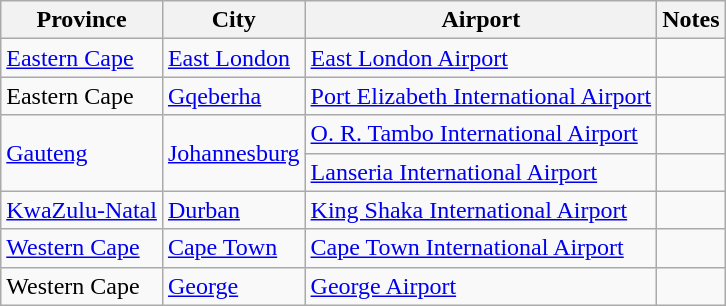<table class="wikitable">
<tr>
<th>Province</th>
<th>City</th>
<th>Airport</th>
<th>Notes</th>
</tr>
<tr>
<td><a href='#'>Eastern Cape</a></td>
<td><a href='#'>East London</a></td>
<td><a href='#'>East London Airport</a></td>
<td></td>
</tr>
<tr>
<td>Eastern Cape</td>
<td><a href='#'>Gqeberha</a></td>
<td><a href='#'>Port Elizabeth International Airport</a></td>
<td></td>
</tr>
<tr>
<td rowspan=2><a href='#'>Gauteng</a></td>
<td rowspan=2><a href='#'>Johannesburg</a></td>
<td><a href='#'>O. R. Tambo International Airport</a></td>
<td></td>
</tr>
<tr>
<td><a href='#'>Lanseria International Airport</a></td>
<td></td>
</tr>
<tr>
<td><a href='#'>KwaZulu-Natal</a></td>
<td><a href='#'>Durban</a></td>
<td><a href='#'>King Shaka International Airport</a></td>
<td></td>
</tr>
<tr>
<td><a href='#'>Western Cape</a></td>
<td><a href='#'>Cape Town</a></td>
<td><a href='#'>Cape Town International Airport</a></td>
<td></td>
</tr>
<tr>
<td>Western Cape</td>
<td><a href='#'>George</a></td>
<td><a href='#'>George Airport</a></td>
<td></td>
</tr>
</table>
